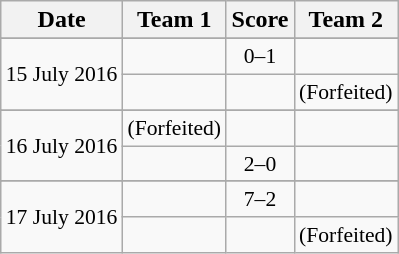<table class="wikitable">
<tr>
<th>Date</th>
<th>Team 1</th>
<th>Score</th>
<th>Team 2</th>
</tr>
<tr>
</tr>
<tr style=font-size:90%>
<td rowspan=2>15 July 2016</td>
<td></td>
<td align="center">0–1</td>
<td></td>
</tr>
<tr style=font-size:90%>
<td></td>
<td></td>
<td> (Forfeited)</td>
</tr>
<tr>
</tr>
<tr style=font-size:90%>
<td rowspan=2>16 July 2016</td>
<td> (Forfeited)</td>
<td></td>
<td></td>
</tr>
<tr style=font-size:90%>
<td></td>
<td align="center">2–0</td>
<td></td>
</tr>
<tr>
</tr>
<tr style=font-size:90%>
<td rowspan=2>17 July 2016</td>
<td></td>
<td align="center">7–2</td>
<td></td>
</tr>
<tr style=font-size:90%>
<td></td>
<td></td>
<td> (Forfeited)</td>
</tr>
</table>
